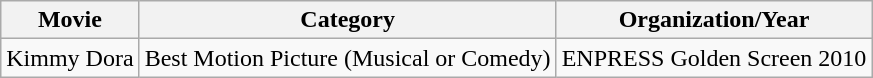<table class="wikitable sortable">
<tr ">
<th>Movie</th>
<th>Category</th>
<th>Organization/Year</th>
</tr>
<tr>
<td>Kimmy Dora</td>
<td>Best Motion Picture (Musical or Comedy)</td>
<td>ENPRESS Golden Screen 2010</td>
</tr>
</table>
